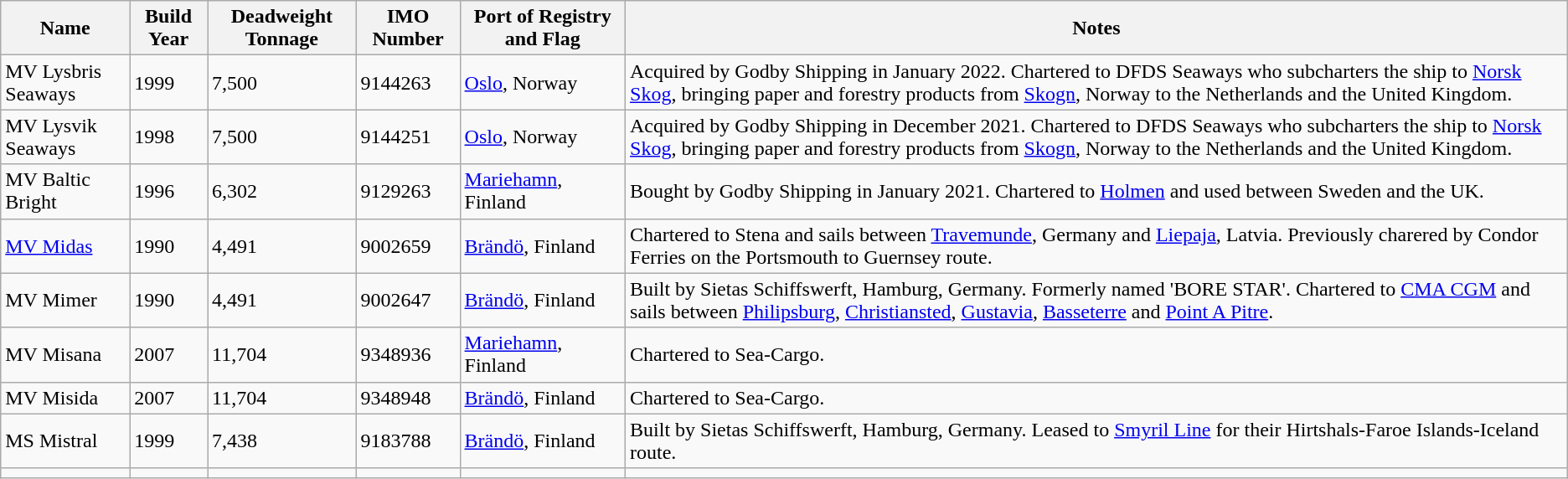<table class="wikitable">
<tr>
<th>Name</th>
<th>Build Year</th>
<th>Deadweight Tonnage</th>
<th>IMO Number</th>
<th>Port of Registry and Flag</th>
<th>Notes</th>
</tr>
<tr>
<td>MV Lysbris Seaways</td>
<td>1999</td>
<td>7,500</td>
<td>9144263</td>
<td><a href='#'>Oslo</a>, Norway</td>
<td>Acquired by Godby Shipping in January 2022. Chartered to DFDS Seaways who subcharters the ship to <a href='#'>Norsk Skog</a>, bringing paper and forestry products from <a href='#'>Skogn</a>, Norway to the Netherlands and the United Kingdom.</td>
</tr>
<tr>
<td>MV Lysvik Seaways</td>
<td>1998</td>
<td>7,500</td>
<td>9144251</td>
<td><a href='#'>Oslo</a>, Norway</td>
<td>Acquired by Godby Shipping in December 2021. Chartered to DFDS Seaways who subcharters the ship to <a href='#'>Norsk Skog</a>, bringing paper and forestry products from <a href='#'>Skogn</a>, Norway to the Netherlands and the United Kingdom.</td>
</tr>
<tr>
<td>MV Baltic Bright</td>
<td>1996</td>
<td>6,302</td>
<td>9129263</td>
<td><a href='#'>Mariehamn</a>, Finland</td>
<td>Bought by Godby Shipping in January 2021. Chartered to <a href='#'>Holmen</a> and used between Sweden and the UK.</td>
</tr>
<tr>
<td><a href='#'>MV Midas</a></td>
<td>1990</td>
<td>4,491</td>
<td>9002659</td>
<td><a href='#'>Brändö</a>, Finland</td>
<td>Chartered to Stena and sails between <a href='#'>Travemunde</a>, Germany and <a href='#'>Liepaja</a>, Latvia. Previously charered by Condor Ferries on the Portsmouth to Guernsey route.</td>
</tr>
<tr>
<td>MV Mimer</td>
<td>1990</td>
<td>4,491</td>
<td>9002647</td>
<td><a href='#'>Brändö</a>, Finland</td>
<td>Built by Sietas Schiffswerft, Hamburg, Germany. Formerly named 'BORE STAR'. Chartered to <a href='#'>CMA CGM</a> and sails between <a href='#'>Philipsburg</a>, <a href='#'>Christiansted</a>, <a href='#'>Gustavia</a>, <a href='#'>Basseterre</a> and <a href='#'>Point A Pitre</a>.</td>
</tr>
<tr>
<td>MV Misana</td>
<td>2007</td>
<td>11,704</td>
<td>9348936</td>
<td><a href='#'>Mariehamn</a>, Finland</td>
<td>Chartered to Sea-Cargo.</td>
</tr>
<tr>
<td>MV Misida</td>
<td>2007</td>
<td>11,704</td>
<td>9348948</td>
<td><a href='#'>Brändö</a>, Finland</td>
<td>Chartered to Sea-Cargo.</td>
</tr>
<tr>
<td>MS Mistral</td>
<td>1999</td>
<td>7,438</td>
<td>9183788</td>
<td><a href='#'>Brändö</a>, Finland</td>
<td>Built by Sietas Schiffswerft, Hamburg, Germany. Leased to <a href='#'>Smyril Line</a> for their Hirtshals-Faroe Islands-Iceland route.</td>
</tr>
<tr>
<td></td>
<td></td>
<td></td>
<td></td>
<td></td>
<td></td>
</tr>
</table>
